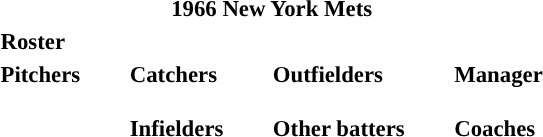<table class="toccolours" style="font-size: 95%;">
<tr>
<th colspan="10">1966 New York Mets</th>
</tr>
<tr>
<td colspan="10"><strong>Roster</strong></td>
</tr>
<tr>
<td valign="top"><strong>Pitchers</strong><br>

















</td>
<td width="25px"></td>
<td valign="top"><strong>Catchers</strong><br>



<br><strong>Infielders</strong>







</td>
<td width="25px"></td>
<td valign="top"><strong>Outfielders</strong><br>







<br><strong>Other batters</strong>
</td>
<td width="25px"></td>
<td valign="top"><strong>Manager</strong><br><br><strong>Coaches</strong>



</td>
</tr>
</table>
